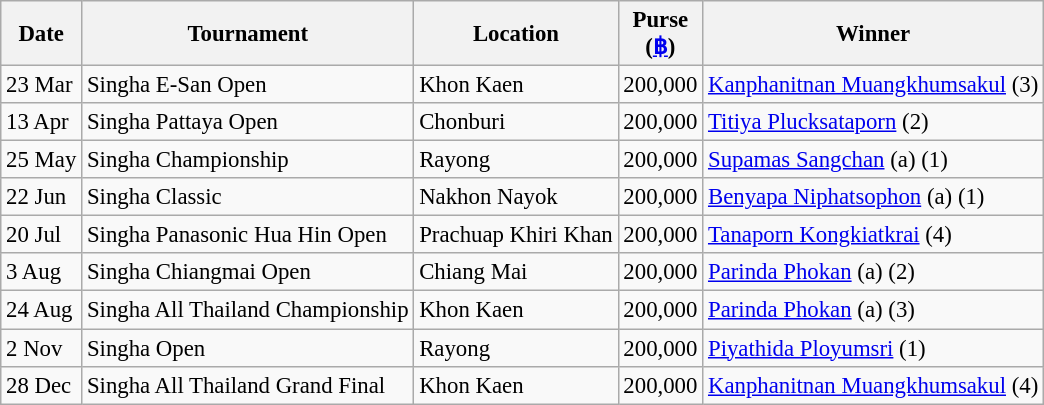<table class="wikitable" style="font-size:95%">
<tr>
<th>Date</th>
<th>Tournament</th>
<th>Location</th>
<th>Purse<br>(<a href='#'>฿</a>)</th>
<th>Winner</th>
</tr>
<tr>
<td>23 Mar</td>
<td>Singha E-San Open</td>
<td>Khon Kaen</td>
<td align="right">200,000</td>
<td> <a href='#'>Kanphanitnan Muangkhumsakul</a> (3)</td>
</tr>
<tr>
<td>13 Apr</td>
<td>Singha Pattaya Open</td>
<td>Chonburi</td>
<td align="right">200,000</td>
<td> <a href='#'>Titiya Plucksataporn</a> (2)</td>
</tr>
<tr>
<td>25 May</td>
<td>Singha Championship</td>
<td>Rayong</td>
<td align="right">200,000</td>
<td> <a href='#'>Supamas Sangchan</a> (a) (1)</td>
</tr>
<tr>
<td>22 Jun</td>
<td>Singha Classic</td>
<td>Nakhon Nayok</td>
<td align="right">200,000</td>
<td> <a href='#'>Benyapa Niphatsophon</a> (a) (1)</td>
</tr>
<tr>
<td>20 Jul</td>
<td>Singha Panasonic Hua Hin Open</td>
<td>Prachuap Khiri Khan</td>
<td align="right">200,000</td>
<td> <a href='#'>Tanaporn Kongkiatkrai</a> (4)</td>
</tr>
<tr>
<td>3 Aug</td>
<td>Singha Chiangmai Open</td>
<td>Chiang Mai</td>
<td align="right">200,000</td>
<td> <a href='#'>Parinda Phokan</a> (a) (2)</td>
</tr>
<tr>
<td>24 Aug</td>
<td>Singha All Thailand Championship</td>
<td>Khon Kaen</td>
<td align="right">200,000</td>
<td> <a href='#'>Parinda Phokan</a> (a) (3)</td>
</tr>
<tr>
<td>2 Nov</td>
<td>Singha Open</td>
<td>Rayong</td>
<td align="right">200,000</td>
<td> <a href='#'>Piyathida Ployumsri</a> (1)</td>
</tr>
<tr>
<td>28 Dec</td>
<td>Singha All Thailand Grand Final</td>
<td>Khon Kaen</td>
<td align="right">200,000</td>
<td> <a href='#'>Kanphanitnan Muangkhumsakul</a> (4)</td>
</tr>
</table>
